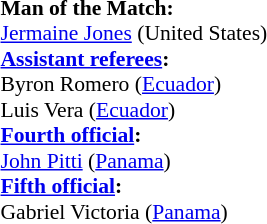<table width=50% style="font-size:90%">
<tr>
<td><br><strong>Man of the Match:</strong>
<br><a href='#'>Jermaine Jones</a> (United States)<br><strong><a href='#'>Assistant referees</a>:</strong>
<br>Byron Romero (<a href='#'>Ecuador</a>)
<br>Luis Vera (<a href='#'>Ecuador</a>)
<br><strong><a href='#'>Fourth official</a>:</strong>
<br><a href='#'>John Pitti</a> (<a href='#'>Panama</a>)
<br><strong><a href='#'>Fifth official</a>:</strong>
<br>Gabriel Victoria (<a href='#'>Panama</a>)</td>
</tr>
</table>
